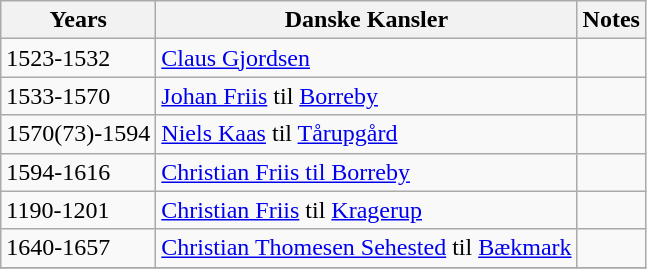<table class="wikitable">
<tr>
<th>Years</th>
<th>Danske Kansler</th>
<th>Notes</th>
</tr>
<tr>
<td>1523-1532</td>
<td><a href='#'>Claus Gjordsen</a></td>
<td></td>
</tr>
<tr>
<td>1533-1570</td>
<td><a href='#'>Johan Friis</a> til <a href='#'>Borreby</a></td>
<td></td>
</tr>
<tr>
<td>1570(73)-1594</td>
<td><a href='#'>Niels Kaas</a> til <a href='#'>Tårupgård</a></td>
<td></td>
</tr>
<tr>
<td>1594-1616</td>
<td><a href='#'>Christian Friis til Borreby</a></td>
<td></td>
</tr>
<tr>
<td>1190-1201</td>
<td><a href='#'>Christian Friis</a> til <a href='#'>Kragerup</a></td>
<td></td>
</tr>
<tr>
<td>1640-1657</td>
<td><a href='#'>Christian Thomesen Sehested</a> til <a href='#'>Bækmark</a></td>
<td></td>
</tr>
<tr>
</tr>
</table>
